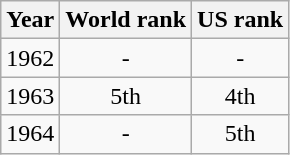<table class=wikitable>
<tr>
<th>Year</th>
<th>World rank</th>
<th>US rank</th>
</tr>
<tr>
<td>1962</td>
<td align="center">-</td>
<td align="center">-</td>
</tr>
<tr>
<td>1963</td>
<td align="center">5th</td>
<td align="center">4th</td>
</tr>
<tr>
<td>1964</td>
<td align="center">-</td>
<td align="center">5th</td>
</tr>
</table>
